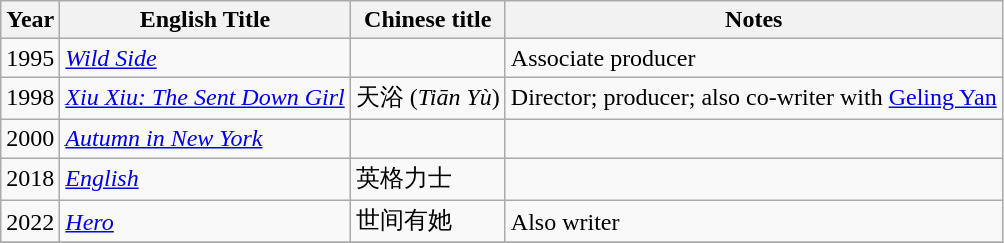<table class="wikitable sortable">
<tr>
<th>Year</th>
<th>English Title</th>
<th>Chinese title</th>
<th class="unsortable">Notes</th>
</tr>
<tr>
<td>1995</td>
<td><em><a href='#'>Wild Side</a></em></td>
<td></td>
<td>Associate producer</td>
</tr>
<tr>
<td>1998</td>
<td><em><a href='#'>Xiu Xiu: The Sent Down Girl</a></em></td>
<td>天浴 (<em>Tiān Yù</em>)</td>
<td>Director; producer; also co-writer with <a href='#'>Geling Yan</a></td>
</tr>
<tr>
<td>2000</td>
<td><em><a href='#'>Autumn in New York</a></em></td>
<td></td>
<td></td>
</tr>
<tr>
<td>2018</td>
<td><em><a href='#'>English</a></em></td>
<td>英格力士</td>
<td></td>
</tr>
<tr>
<td>2022</td>
<td><em><a href='#'>Hero</a></em></td>
<td>世间有她</td>
<td>Also writer</td>
</tr>
<tr>
</tr>
</table>
